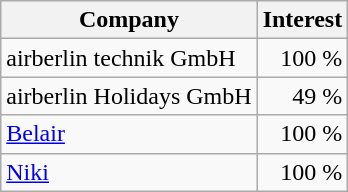<table class="wikitable floatleft">
<tr>
<th>Company</th>
<th>Interest</th>
</tr>
<tr>
<td>airberlin technik GmbH</td>
<td align=right>100 %</td>
</tr>
<tr>
<td>airberlin Holidays GmbH</td>
<td align=right>49 %</td>
</tr>
<tr>
<td><a href='#'>Belair</a></td>
<td align=right>100 %</td>
</tr>
<tr>
<td><a href='#'>Niki</a></td>
<td align=right>100 %</td>
</tr>
</table>
